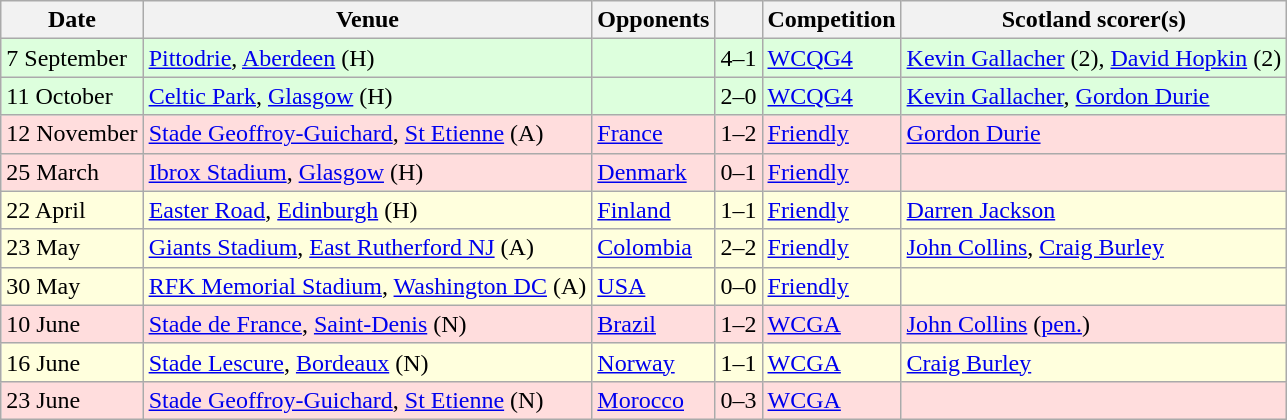<table class="wikitable">
<tr>
<th>Date</th>
<th>Venue</th>
<th>Opponents</th>
<th></th>
<th>Competition</th>
<th>Scotland scorer(s)</th>
</tr>
<tr bgcolor=#ddffdd>
<td>7 September</td>
<td><a href='#'>Pittodrie</a>, <a href='#'>Aberdeen</a> (H)</td>
<td></td>
<td align=center>4–1</td>
<td><a href='#'>WCQG4</a></td>
<td><a href='#'>Kevin Gallacher</a> (2), <a href='#'>David Hopkin</a> (2)</td>
</tr>
<tr bgcolor=#ddffdd>
<td>11 October</td>
<td><a href='#'>Celtic Park</a>, <a href='#'>Glasgow</a> (H)</td>
<td></td>
<td align=center>2–0</td>
<td><a href='#'>WCQG4</a></td>
<td><a href='#'>Kevin Gallacher</a>, <a href='#'>Gordon Durie</a></td>
</tr>
<tr bgcolor=#ffdddd>
<td>12 November</td>
<td><a href='#'>Stade Geoffroy-Guichard</a>, <a href='#'>St Etienne</a> (A)</td>
<td> <a href='#'>France</a></td>
<td align=center>1–2</td>
<td><a href='#'>Friendly</a></td>
<td><a href='#'>Gordon Durie</a></td>
</tr>
<tr bgcolor=#ffdddd>
<td>25 March</td>
<td><a href='#'>Ibrox Stadium</a>, <a href='#'>Glasgow</a> (H)</td>
<td> <a href='#'>Denmark</a></td>
<td align=center>0–1</td>
<td><a href='#'>Friendly</a></td>
<td></td>
</tr>
<tr bgcolor=#ffffdd>
<td>22 April</td>
<td><a href='#'>Easter Road</a>, <a href='#'>Edinburgh</a> (H)</td>
<td> <a href='#'>Finland</a></td>
<td align=center>1–1</td>
<td><a href='#'>Friendly</a></td>
<td><a href='#'>Darren Jackson</a></td>
</tr>
<tr bgcolor=#ffffdd>
<td>23 May</td>
<td><a href='#'>Giants Stadium</a>, <a href='#'>East Rutherford NJ</a> (A)</td>
<td> <a href='#'>Colombia</a></td>
<td align=center>2–2</td>
<td><a href='#'>Friendly</a></td>
<td><a href='#'>John Collins</a>, <a href='#'>Craig Burley</a></td>
</tr>
<tr bgcolor=#ffffdd>
<td>30 May</td>
<td><a href='#'>RFK Memorial Stadium</a>, <a href='#'>Washington DC</a> (A)</td>
<td> <a href='#'>USA</a></td>
<td align=center>0–0</td>
<td><a href='#'>Friendly</a></td>
<td></td>
</tr>
<tr bgcolor=#ffdddd>
<td>10 June</td>
<td><a href='#'>Stade de France</a>, <a href='#'>Saint-Denis</a> (N)</td>
<td> <a href='#'>Brazil</a></td>
<td align=center>1–2</td>
<td><a href='#'>WCGA</a></td>
<td><a href='#'>John Collins</a> (<a href='#'>pen.</a>)</td>
</tr>
<tr bgcolor=#ffffdd>
<td>16 June</td>
<td><a href='#'>Stade Lescure</a>, <a href='#'>Bordeaux</a> (N)</td>
<td> <a href='#'>Norway</a></td>
<td align=center>1–1</td>
<td><a href='#'>WCGA</a></td>
<td><a href='#'>Craig Burley</a></td>
</tr>
<tr bgcolor=#ffdddd>
<td>23 June</td>
<td><a href='#'>Stade Geoffroy-Guichard</a>, <a href='#'>St Etienne</a> (N)</td>
<td> <a href='#'>Morocco</a></td>
<td align=center>0–3</td>
<td><a href='#'>WCGA</a></td>
<td></td>
</tr>
</table>
